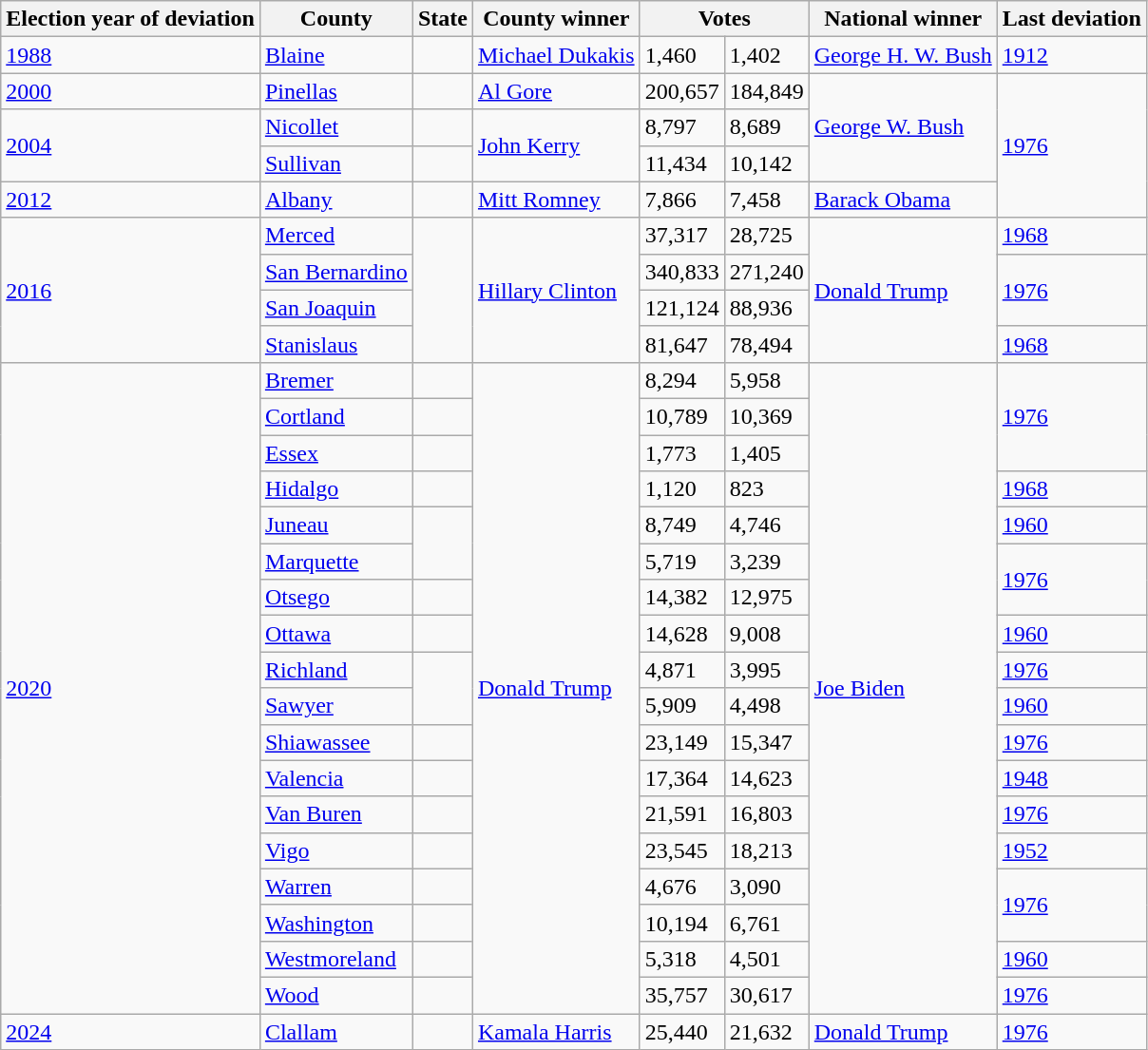<table class="wikitable">
<tr>
<th scope="col">Election year of deviation</th>
<th scope="col">County</th>
<th scope="col">State</th>
<th scope="col">County winner</th>
<th scope="col" colspan="2">Votes</th>
<th scope="col">National winner</th>
<th scope="col">Last deviation</th>
</tr>
<tr>
<td rowspan="1"><a href='#'>1988</a></td>
<td><a href='#'>Blaine</a></td>
<td></td>
<td rowspan="1"><a href='#'>Michael Dukakis</a></td>
<td>1,460</td>
<td>1,402</td>
<td rowspan="1"><a href='#'>George H. W. Bush</a></td>
<td><a href='#'>1912</a></td>
</tr>
<tr>
<td><a href='#'>2000</a></td>
<td><a href='#'>Pinellas</a></td>
<td></td>
<td><a href='#'>Al Gore</a></td>
<td>200,657</td>
<td>184,849</td>
<td rowspan="3"><a href='#'>George W. Bush</a></td>
<td rowspan="4"><a href='#'>1976</a></td>
</tr>
<tr>
<td rowspan="2"><a href='#'>2004</a></td>
<td><a href='#'>Nicollet</a></td>
<td></td>
<td rowspan="2"><a href='#'>John Kerry</a></td>
<td>8,797</td>
<td>8,689</td>
</tr>
<tr>
<td><a href='#'>Sullivan</a></td>
<td></td>
<td>11,434</td>
<td>10,142</td>
</tr>
<tr>
<td><a href='#'>2012</a></td>
<td><a href='#'>Albany</a></td>
<td></td>
<td><a href='#'>Mitt Romney</a></td>
<td>7,866</td>
<td>7,458</td>
<td><a href='#'>Barack Obama</a></td>
</tr>
<tr>
<td rowspan="4"><a href='#'>2016</a></td>
<td><a href='#'>Merced</a></td>
<td rowspan="4"></td>
<td rowspan="4"><a href='#'>Hillary Clinton</a></td>
<td>37,317</td>
<td>28,725</td>
<td rowspan="4"><a href='#'>Donald Trump</a></td>
<td><a href='#'>1968</a></td>
</tr>
<tr>
<td><a href='#'>San Bernardino</a></td>
<td>340,833</td>
<td>271,240</td>
<td rowspan="2"><a href='#'>1976</a></td>
</tr>
<tr>
<td><a href='#'>San Joaquin</a></td>
<td>121,124</td>
<td>88,936</td>
</tr>
<tr>
<td><a href='#'>Stanislaus</a></td>
<td>81,647</td>
<td>78,494</td>
<td><a href='#'>1968</a></td>
</tr>
<tr>
<td rowspan="18"><a href='#'>2020</a></td>
<td><a href='#'>Bremer</a></td>
<td></td>
<td rowspan="18"><a href='#'>Donald Trump</a></td>
<td>8,294</td>
<td>5,958</td>
<td rowspan="18"><a href='#'>Joe Biden</a></td>
<td rowspan="3"><a href='#'>1976</a></td>
</tr>
<tr>
<td><a href='#'>Cortland</a></td>
<td></td>
<td>10,789</td>
<td>10,369</td>
</tr>
<tr>
<td><a href='#'>Essex</a></td>
<td></td>
<td>1,773</td>
<td>1,405</td>
</tr>
<tr>
<td><a href='#'>Hidalgo</a></td>
<td></td>
<td>1,120</td>
<td>823</td>
<td><a href='#'>1968</a></td>
</tr>
<tr>
<td><a href='#'>Juneau</a></td>
<td rowspan="2"></td>
<td>8,749</td>
<td>4,746</td>
<td><a href='#'>1960</a></td>
</tr>
<tr>
<td><a href='#'>Marquette</a></td>
<td>5,719</td>
<td>3,239</td>
<td rowspan="2"><a href='#'>1976</a></td>
</tr>
<tr>
<td><a href='#'>Otsego</a></td>
<td></td>
<td>14,382</td>
<td>12,975</td>
</tr>
<tr>
<td><a href='#'>Ottawa</a></td>
<td></td>
<td>14,628</td>
<td>9,008</td>
<td><a href='#'>1960</a></td>
</tr>
<tr>
<td><a href='#'>Richland</a></td>
<td rowspan="2"></td>
<td>4,871</td>
<td>3,995</td>
<td><a href='#'>1976</a></td>
</tr>
<tr>
<td><a href='#'>Sawyer</a></td>
<td>5,909</td>
<td>4,498</td>
<td><a href='#'>1960</a></td>
</tr>
<tr>
<td><a href='#'>Shiawassee</a></td>
<td></td>
<td>23,149</td>
<td>15,347</td>
<td><a href='#'>1976</a></td>
</tr>
<tr>
<td><a href='#'>Valencia</a></td>
<td></td>
<td>17,364</td>
<td>14,623</td>
<td><a href='#'>1948</a></td>
</tr>
<tr>
<td><a href='#'>Van Buren</a></td>
<td></td>
<td>21,591</td>
<td>16,803</td>
<td><a href='#'>1976</a></td>
</tr>
<tr>
<td><a href='#'>Vigo</a></td>
<td></td>
<td>23,545</td>
<td>18,213</td>
<td><a href='#'>1952</a></td>
</tr>
<tr>
<td><a href='#'>Warren</a></td>
<td></td>
<td>4,676</td>
<td>3,090</td>
<td rowspan="2"><a href='#'>1976</a></td>
</tr>
<tr>
<td><a href='#'>Washington</a></td>
<td></td>
<td>10,194</td>
<td>6,761</td>
</tr>
<tr>
<td><a href='#'>Westmoreland</a></td>
<td></td>
<td>5,318</td>
<td>4,501</td>
<td><a href='#'>1960</a></td>
</tr>
<tr>
<td><a href='#'>Wood</a></td>
<td></td>
<td>35,757</td>
<td>30,617</td>
<td><a href='#'>1976</a></td>
</tr>
<tr>
<td><a href='#'>2024</a></td>
<td><a href='#'>Clallam</a></td>
<td></td>
<td><a href='#'>Kamala Harris</a></td>
<td>25,440</td>
<td>21,632</td>
<td><a href='#'>Donald Trump</a></td>
<td><a href='#'>1976</a></td>
</tr>
</table>
